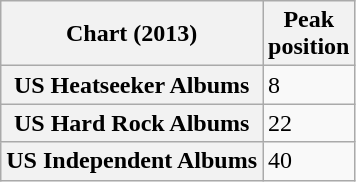<table class="wikitable plainrowheaders sortable">
<tr>
<th scope="col">Chart (2013)</th>
<th scope="col">Peak<br>position</th>
</tr>
<tr>
<th scope="row">US Heatseeker Albums</th>
<td>8</td>
</tr>
<tr>
<th scope="row">US Hard Rock Albums</th>
<td>22</td>
</tr>
<tr>
<th scope="row">US Independent Albums</th>
<td>40</td>
</tr>
</table>
